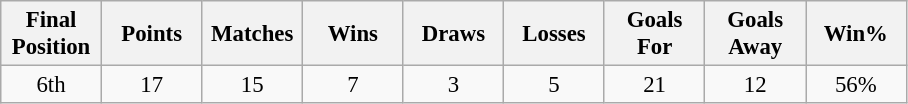<table class="wikitable" style="font-size: 95%; text-align: center;">
<tr>
<th width=60>Final Position</th>
<th width=60>Points</th>
<th width=60>Matches</th>
<th width=60>Wins</th>
<th width=60>Draws</th>
<th width=60>Losses</th>
<th width=60>Goals For</th>
<th width=60>Goals Away</th>
<th width=60>Win%</th>
</tr>
<tr>
<td>6th</td>
<td>17</td>
<td>15</td>
<td>7</td>
<td>3</td>
<td>5</td>
<td>21</td>
<td>12</td>
<td>56%</td>
</tr>
</table>
